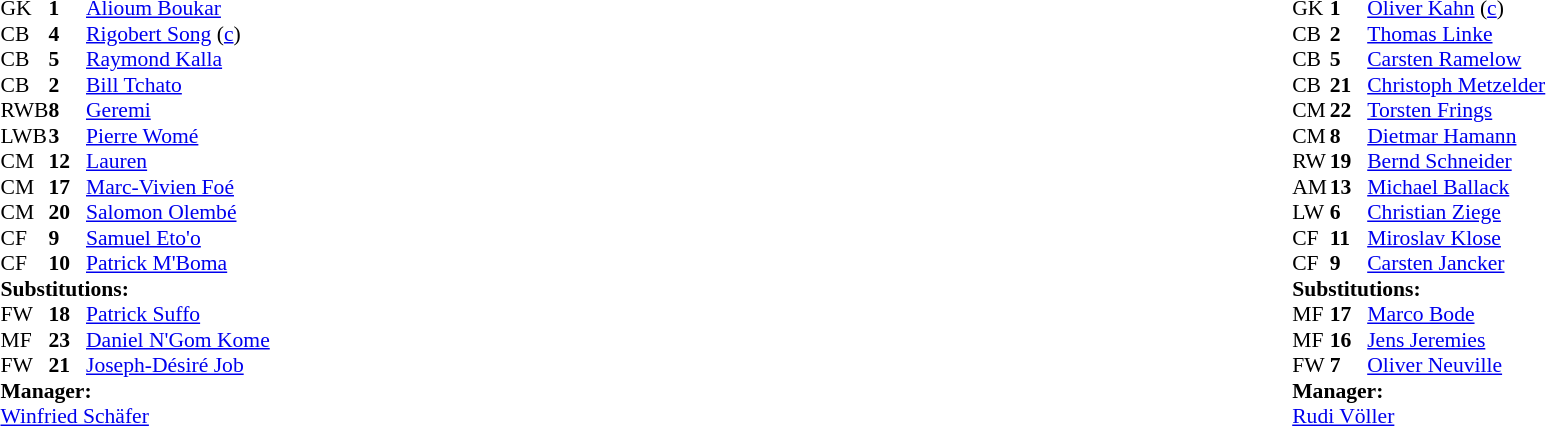<table width="100%">
<tr>
<td valign="top" width="50%"><br><table style="font-size: 90%" cellspacing="0" cellpadding="0">
<tr>
<th width="25"></th>
<th width="25"></th>
</tr>
<tr>
<td>GK</td>
<td><strong>1</strong></td>
<td><a href='#'>Alioum Boukar</a></td>
</tr>
<tr>
<td>CB</td>
<td><strong>4</strong></td>
<td><a href='#'>Rigobert Song</a> (<a href='#'>c</a>)</td>
<td></td>
</tr>
<tr>
<td>CB</td>
<td><strong>5</strong></td>
<td><a href='#'>Raymond Kalla</a></td>
</tr>
<tr>
<td>CB</td>
<td><strong>2</strong></td>
<td><a href='#'>Bill Tchato</a></td>
<td></td>
<td></td>
</tr>
<tr>
<td>RWB</td>
<td><strong>8</strong></td>
<td><a href='#'>Geremi</a></td>
<td></td>
</tr>
<tr>
<td>LWB</td>
<td><strong>3</strong></td>
<td><a href='#'>Pierre Womé</a></td>
</tr>
<tr>
<td>CM</td>
<td><strong>12</strong></td>
<td><a href='#'>Lauren</a></td>
<td></td>
</tr>
<tr>
<td>CM</td>
<td><strong>17</strong></td>
<td><a href='#'>Marc-Vivien Foé</a></td>
<td></td>
</tr>
<tr>
<td>CM</td>
<td><strong>20</strong></td>
<td><a href='#'>Salomon Olembé</a></td>
<td></td>
<td></td>
</tr>
<tr>
<td>CF</td>
<td><strong>9</strong></td>
<td><a href='#'>Samuel Eto'o</a></td>
</tr>
<tr>
<td>CF</td>
<td><strong>10</strong></td>
<td><a href='#'>Patrick M'Boma</a></td>
<td></td>
<td></td>
</tr>
<tr>
<td colspan=3><strong>Substitutions:</strong></td>
</tr>
<tr>
<td>FW</td>
<td><strong>18</strong></td>
<td><a href='#'>Patrick Suffo</a></td>
<td></td>
<td></td>
</tr>
<tr>
<td>MF</td>
<td><strong>23</strong></td>
<td><a href='#'>Daniel N'Gom Kome</a></td>
<td></td>
<td></td>
</tr>
<tr>
<td>FW</td>
<td><strong>21</strong></td>
<td><a href='#'>Joseph-Désiré Job</a></td>
<td></td>
<td></td>
</tr>
<tr>
<td colspan=3><strong>Manager:</strong></td>
</tr>
<tr>
<td colspan="4"> <a href='#'>Winfried Schäfer</a></td>
</tr>
</table>
</td>
<td valign="top"></td>
<td valign="top" width="50%"><br><table style="font-size: 90%" cellspacing="0" cellpadding="0" align=center>
<tr>
<th width="25"></th>
<th width="25"></th>
</tr>
<tr>
<td>GK</td>
<td><strong>1</strong></td>
<td><a href='#'>Oliver Kahn</a> (<a href='#'>c</a>)</td>
<td></td>
</tr>
<tr>
<td>CB</td>
<td><strong>2</strong></td>
<td><a href='#'>Thomas Linke</a></td>
</tr>
<tr>
<td>CB</td>
<td><strong>5</strong></td>
<td><a href='#'>Carsten Ramelow</a></td>
<td></td>
</tr>
<tr>
<td>CB</td>
<td><strong>21</strong></td>
<td><a href='#'>Christoph Metzelder</a></td>
</tr>
<tr>
<td>CM</td>
<td><strong>22</strong></td>
<td><a href='#'>Torsten Frings</a></td>
<td></td>
</tr>
<tr>
<td>CM</td>
<td><strong>8</strong></td>
<td><a href='#'>Dietmar Hamann</a></td>
<td></td>
</tr>
<tr>
<td>RW</td>
<td><strong>19</strong></td>
<td><a href='#'>Bernd Schneider</a></td>
<td></td>
<td></td>
</tr>
<tr>
<td>AM</td>
<td><strong>13</strong></td>
<td><a href='#'>Michael Ballack</a></td>
<td></td>
</tr>
<tr>
<td>LW</td>
<td><strong>6</strong></td>
<td><a href='#'>Christian Ziege</a></td>
<td></td>
</tr>
<tr>
<td>CF</td>
<td><strong>11</strong></td>
<td><a href='#'>Miroslav Klose</a></td>
<td></td>
<td></td>
</tr>
<tr>
<td>CF</td>
<td><strong>9</strong></td>
<td><a href='#'>Carsten Jancker</a></td>
<td></td>
<td></td>
</tr>
<tr>
<td colspan=3><strong>Substitutions:</strong></td>
</tr>
<tr>
<td>MF</td>
<td><strong>17</strong></td>
<td><a href='#'>Marco Bode</a></td>
<td></td>
<td></td>
</tr>
<tr>
<td>MF</td>
<td><strong>16</strong></td>
<td><a href='#'>Jens Jeremies</a></td>
<td></td>
<td></td>
</tr>
<tr>
<td>FW</td>
<td><strong>7</strong></td>
<td><a href='#'>Oliver Neuville</a></td>
<td></td>
<td></td>
</tr>
<tr>
<td colspan=3><strong>Manager:</strong></td>
</tr>
<tr>
<td colspan="4"><a href='#'>Rudi Völler</a></td>
</tr>
</table>
</td>
</tr>
</table>
